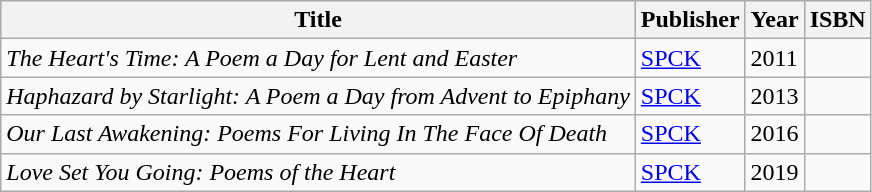<table class="wikitable sortable">
<tr>
<th>Title</th>
<th>Publisher</th>
<th>Year</th>
<th>ISBN</th>
</tr>
<tr>
<td><em>The Heart's Time: A Poem a Day for Lent and Easter</em></td>
<td><a href='#'>SPCK</a></td>
<td>2011</td>
<td></td>
</tr>
<tr>
<td><em>Haphazard by Starlight: A Poem a Day from Advent to Epiphany</em></td>
<td><a href='#'>SPCK</a></td>
<td>2013</td>
<td></td>
</tr>
<tr>
<td><em>Our Last Awakening: Poems For Living In The Face Of Death</em></td>
<td><a href='#'>SPCK</a></td>
<td>2016</td>
<td></td>
</tr>
<tr>
<td><em>Love Set You Going: Poems of the Heart</em></td>
<td><a href='#'>SPCK</a></td>
<td>2019</td>
<td></td>
</tr>
</table>
